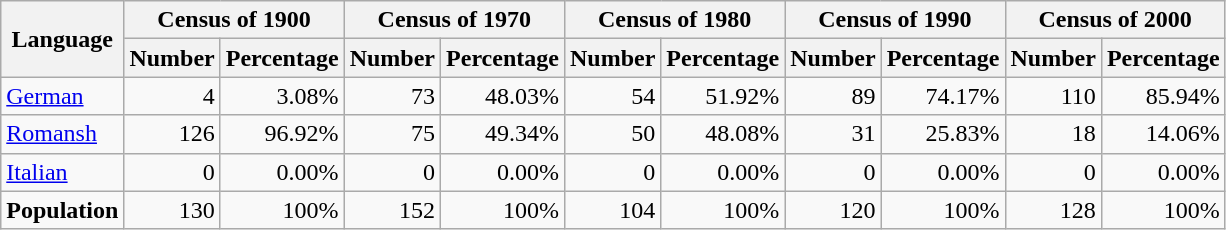<table class="wikitable">
<tr ---->
<th rowspan="2">Language</th>
<th colspan="2">Census of 1900</th>
<th colspan="2">Census of 1970</th>
<th colspan="2">Census of 1980</th>
<th colspan="2">Census of 1990</th>
<th colspan="2">Census of 2000</th>
</tr>
<tr ---->
<th>Number</th>
<th>Percentage</th>
<th>Number</th>
<th>Percentage</th>
<th>Number</th>
<th>Percentage</th>
<th>Number</th>
<th>Percentage</th>
<th>Number</th>
<th>Percentage</th>
</tr>
<tr ---->
<td><a href='#'>German</a></td>
<td align=right>4</td>
<td align=right>3.08%</td>
<td align=right>73</td>
<td align=right>48.03%</td>
<td align=right>54</td>
<td align=right>51.92%</td>
<td align=right>89</td>
<td align=right>74.17%</td>
<td align=right>110</td>
<td align=right>85.94%</td>
</tr>
<tr ---->
<td><a href='#'>Romansh</a></td>
<td align=right>126</td>
<td align=right>96.92%</td>
<td align=right>75</td>
<td align=right>49.34%</td>
<td align=right>50</td>
<td align=right>48.08%</td>
<td align=right>31</td>
<td align=right>25.83%</td>
<td align=right>18</td>
<td align=right>14.06%</td>
</tr>
<tr ---->
<td><a href='#'>Italian</a></td>
<td align=right>0</td>
<td align=right>0.00%</td>
<td align=right>0</td>
<td align=right>0.00%</td>
<td align=right>0</td>
<td align=right>0.00%</td>
<td align=right>0</td>
<td align=right>0.00%</td>
<td align=right>0</td>
<td align=right>0.00%</td>
</tr>
<tr ---->
<td><strong>Population</strong></td>
<td align=right>130</td>
<td align=right>100%</td>
<td align=right>152</td>
<td align=right>100%</td>
<td align=right>104</td>
<td align=right>100%</td>
<td align=right>120</td>
<td align=right>100%</td>
<td align=right>128</td>
<td align=right>100%</td>
</tr>
</table>
